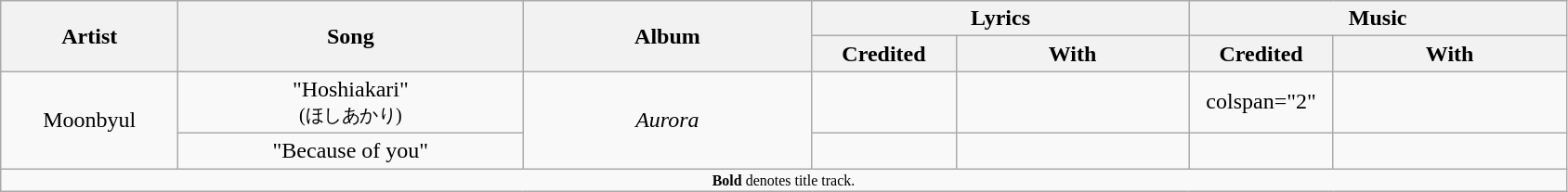<table class="wikitable" style="text-align:center;">
<tr>
<th rowspan="2" style="width:7.5em;">Artist</th>
<th rowspan="2" style="width:15em;">Song</th>
<th rowspan="2" style="width:12.5em;">Album</th>
<th colspan="2" style="width:16em;">Lyrics</th>
<th colspan="2" style="width:16em;">Music</th>
</tr>
<tr>
<th style="width:6em;">Credited</th>
<th style="width:10em;">With</th>
<th style="width:6em;">Credited</th>
<th style="width:10em;">With</th>
</tr>
<tr>
<td rowspan="2">Moonbyul</td>
<td>"Hoshiakari" <br><small>(ほしあかり)</small></td>
<td rowspan="2"><em>Aurora</em></td>
<td></td>
<td></td>
<td>colspan="2" </td>
</tr>
<tr>
<td>"Because of you"</td>
<td></td>
<td></td>
<td></td>
<td></td>
</tr>
<tr>
<td colspan="7" style="text-align:center; font-size:8pt;"><strong>Bold</strong> denotes title track.</td>
</tr>
</table>
